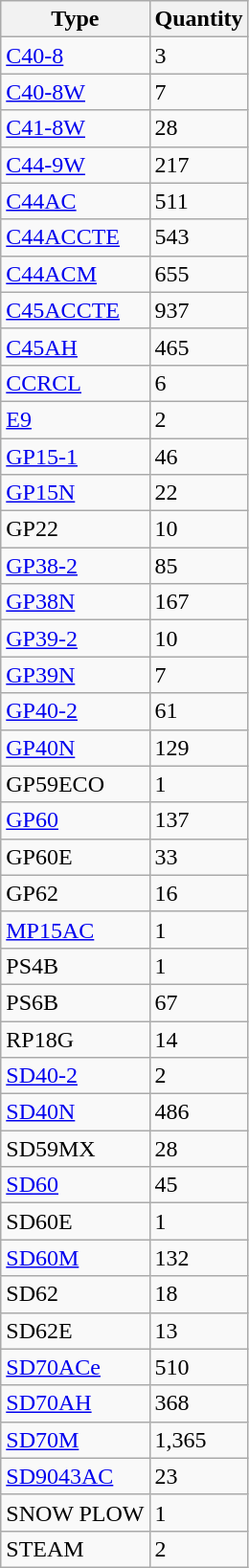<table class="wikitable sortable">
<tr>
<th>Type</th>
<th>Quantity</th>
</tr>
<tr>
<td><a href='#'>C40-8</a></td>
<td>3</td>
</tr>
<tr>
<td><a href='#'>C40-8W</a></td>
<td>7</td>
</tr>
<tr>
<td><a href='#'>C41-8W</a></td>
<td>28</td>
</tr>
<tr>
<td><a href='#'>C44-9W</a></td>
<td>217</td>
</tr>
<tr>
<td><a href='#'>C44AC</a></td>
<td>511</td>
</tr>
<tr>
<td><a href='#'>C44ACCTE</a></td>
<td>543</td>
</tr>
<tr>
<td><a href='#'>C44ACM</a></td>
<td>655</td>
</tr>
<tr>
<td><a href='#'>C45ACCTE</a></td>
<td>937</td>
</tr>
<tr>
<td><a href='#'>C45AH</a></td>
<td>465</td>
</tr>
<tr>
<td><a href='#'>CCRCL</a></td>
<td>6</td>
</tr>
<tr>
<td><a href='#'>E9</a></td>
<td>2</td>
</tr>
<tr>
<td><a href='#'>GP15-1</a></td>
<td>46</td>
</tr>
<tr>
<td><a href='#'>GP15N</a></td>
<td>22</td>
</tr>
<tr>
<td>GP22</td>
<td>10</td>
</tr>
<tr>
<td><a href='#'>GP38-2</a></td>
<td>85</td>
</tr>
<tr>
<td><a href='#'>GP38N</a></td>
<td>167</td>
</tr>
<tr>
<td><a href='#'>GP39-2</a></td>
<td>10</td>
</tr>
<tr>
<td><a href='#'>GP39N</a></td>
<td>7</td>
</tr>
<tr>
<td><a href='#'>GP40-2</a></td>
<td>61</td>
</tr>
<tr>
<td><a href='#'>GP40N</a></td>
<td>129</td>
</tr>
<tr>
<td>GP59ECO</td>
<td>1</td>
</tr>
<tr>
<td><a href='#'>GP60</a></td>
<td>137</td>
</tr>
<tr>
<td>GP60E</td>
<td>33</td>
</tr>
<tr>
<td>GP62</td>
<td>16</td>
</tr>
<tr>
<td><a href='#'>MP15AC</a></td>
<td>1</td>
</tr>
<tr>
<td>PS4B</td>
<td>1</td>
</tr>
<tr>
<td>PS6B</td>
<td>67</td>
</tr>
<tr>
<td>RP18G</td>
<td>14</td>
</tr>
<tr>
<td><a href='#'>SD40-2</a></td>
<td>2</td>
</tr>
<tr>
<td><a href='#'>SD40N</a></td>
<td>486</td>
</tr>
<tr>
<td>SD59MX</td>
<td>28</td>
</tr>
<tr>
<td><a href='#'>SD60</a></td>
<td>45</td>
</tr>
<tr>
<td>SD60E</td>
<td>1</td>
</tr>
<tr>
<td><a href='#'>SD60M</a></td>
<td>132</td>
</tr>
<tr>
<td>SD62</td>
<td>18</td>
</tr>
<tr>
<td>SD62E</td>
<td>13</td>
</tr>
<tr>
<td><a href='#'>SD70ACe</a></td>
<td>510</td>
</tr>
<tr>
<td><a href='#'>SD70AH</a></td>
<td>368</td>
</tr>
<tr>
<td><a href='#'>SD70M</a></td>
<td>1,365</td>
</tr>
<tr>
<td><a href='#'>SD9043AC</a></td>
<td>23</td>
</tr>
<tr>
<td>SNOW PLOW</td>
<td>1</td>
</tr>
<tr>
<td>STEAM</td>
<td>2</td>
</tr>
</table>
